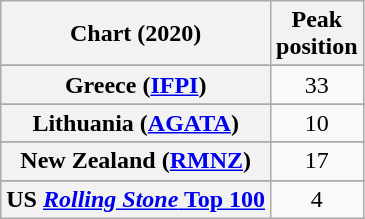<table class="wikitable sortable plainrowheaders" style="text-align:center">
<tr>
<th scope="col">Chart (2020)</th>
<th scope="col">Peak<br>position</th>
</tr>
<tr>
</tr>
<tr>
</tr>
<tr>
</tr>
<tr>
</tr>
<tr>
</tr>
<tr>
</tr>
<tr>
</tr>
<tr>
<th scope="row">Greece (<a href='#'>IFPI</a>)</th>
<td>33</td>
</tr>
<tr>
</tr>
<tr>
<th scope="row">Lithuania (<a href='#'>AGATA</a>)</th>
<td>10</td>
</tr>
<tr>
</tr>
<tr>
<th scope="row">New Zealand (<a href='#'>RMNZ</a>)</th>
<td>17</td>
</tr>
<tr>
</tr>
<tr>
</tr>
<tr>
</tr>
<tr>
</tr>
<tr>
</tr>
<tr>
</tr>
<tr>
<th scope="row">US <a href='#'><em>Rolling Stone</em> Top 100</a></th>
<td>4</td>
</tr>
</table>
